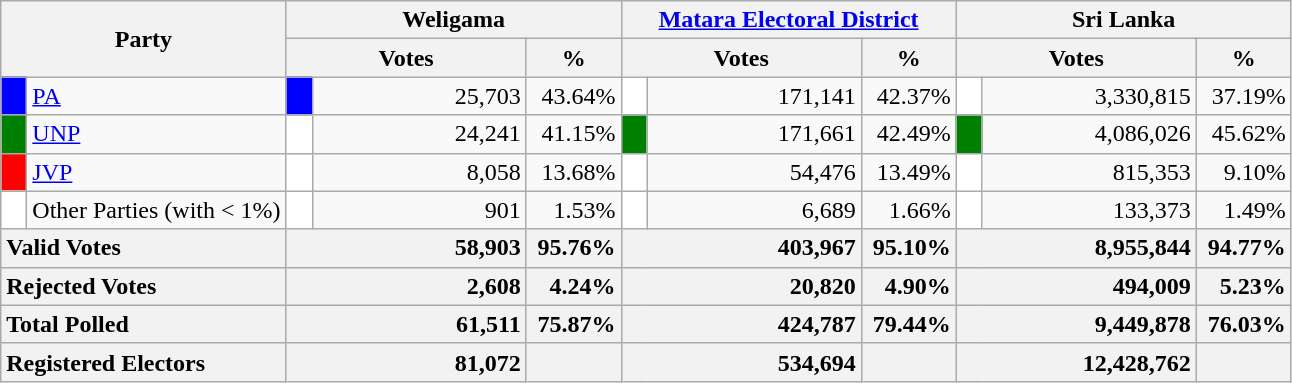<table class="wikitable">
<tr>
<th colspan="2" width="144px"rowspan="2">Party</th>
<th colspan="3" width="216px">Weligama</th>
<th colspan="3" width="216px"><a href='#'>Matara Electoral District</a></th>
<th colspan="3" width="216px">Sri Lanka</th>
</tr>
<tr>
<th colspan="2" width="144px">Votes</th>
<th>%</th>
<th colspan="2" width="144px">Votes</th>
<th>%</th>
<th colspan="2" width="144px">Votes</th>
<th>%</th>
</tr>
<tr>
<td style="background-color:blue;" width="10px"></td>
<td style="text-align:left;"><a href='#'>PA</a></td>
<td style="background-color:blue;" width="10px"></td>
<td style="text-align:right;">25,703</td>
<td style="text-align:right;">43.64%</td>
<td style="background-color:white;" width="10px"></td>
<td style="text-align:right;">171,141</td>
<td style="text-align:right;">42.37%</td>
<td style="background-color:white;" width="10px"></td>
<td style="text-align:right;">3,330,815</td>
<td style="text-align:right;">37.19%</td>
</tr>
<tr>
<td style="background-color:green;" width="10px"></td>
<td style="text-align:left;"><a href='#'>UNP</a></td>
<td style="background-color:white;" width="10px"></td>
<td style="text-align:right;">24,241</td>
<td style="text-align:right;">41.15%</td>
<td style="background-color:green;" width="10px"></td>
<td style="text-align:right;">171,661</td>
<td style="text-align:right;">42.49%</td>
<td style="background-color:green;" width="10px"></td>
<td style="text-align:right;">4,086,026</td>
<td style="text-align:right;">45.62%</td>
</tr>
<tr>
<td style="background-color:red;" width="10px"></td>
<td style="text-align:left;"><a href='#'>JVP</a></td>
<td style="background-color:white;" width="10px"></td>
<td style="text-align:right;">8,058</td>
<td style="text-align:right;">13.68%</td>
<td style="background-color:white;" width="10px"></td>
<td style="text-align:right;">54,476</td>
<td style="text-align:right;">13.49%</td>
<td style="background-color:white;" width="10px"></td>
<td style="text-align:right;">815,353</td>
<td style="text-align:right;">9.10%</td>
</tr>
<tr>
<td style="background-color:white;" width="10px"></td>
<td style="text-align:left;">Other Parties (with < 1%)</td>
<td style="background-color:white;" width="10px"></td>
<td style="text-align:right;">901</td>
<td style="text-align:right;">1.53%</td>
<td style="background-color:white;" width="10px"></td>
<td style="text-align:right;">6,689</td>
<td style="text-align:right;">1.66%</td>
<td style="background-color:white;" width="10px"></td>
<td style="text-align:right;">133,373</td>
<td style="text-align:right;">1.49%</td>
</tr>
<tr>
<th colspan="2" width="144px"style="text-align:left;">Valid Votes</th>
<th style="text-align:right;"colspan="2" width="144px">58,903</th>
<th style="text-align:right;">95.76%</th>
<th style="text-align:right;"colspan="2" width="144px">403,967</th>
<th style="text-align:right;">95.10%</th>
<th style="text-align:right;"colspan="2" width="144px">8,955,844</th>
<th style="text-align:right;">94.77%</th>
</tr>
<tr>
<th colspan="2" width="144px"style="text-align:left;">Rejected Votes</th>
<th style="text-align:right;"colspan="2" width="144px">2,608</th>
<th style="text-align:right;">4.24%</th>
<th style="text-align:right;"colspan="2" width="144px">20,820</th>
<th style="text-align:right;">4.90%</th>
<th style="text-align:right;"colspan="2" width="144px">494,009</th>
<th style="text-align:right;">5.23%</th>
</tr>
<tr>
<th colspan="2" width="144px"style="text-align:left;">Total Polled</th>
<th style="text-align:right;"colspan="2" width="144px">61,511</th>
<th style="text-align:right;">75.87%</th>
<th style="text-align:right;"colspan="2" width="144px">424,787</th>
<th style="text-align:right;">79.44%</th>
<th style="text-align:right;"colspan="2" width="144px">9,449,878</th>
<th style="text-align:right;">76.03%</th>
</tr>
<tr>
<th colspan="2" width="144px"style="text-align:left;">Registered Electors</th>
<th style="text-align:right;"colspan="2" width="144px">81,072</th>
<th></th>
<th style="text-align:right;"colspan="2" width="144px">534,694</th>
<th></th>
<th style="text-align:right;"colspan="2" width="144px">12,428,762</th>
<th></th>
</tr>
</table>
